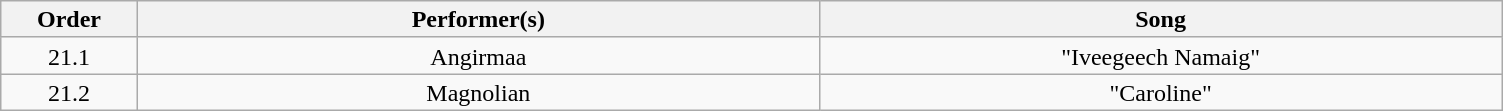<table class="wikitable" style="text-align:center; line-height:17px; ">
<tr>
<th width="05%">Order</th>
<th width="25%">Performer(s)</th>
<th width="25%">Song</th>
</tr>
<tr>
<td>21.1</td>
<td>Angirmaa</td>
<td>"Iveegeech Namaig"</td>
</tr>
<tr>
<td>21.2</td>
<td>Magnolian</td>
<td>"Caroline"</td>
</tr>
</table>
